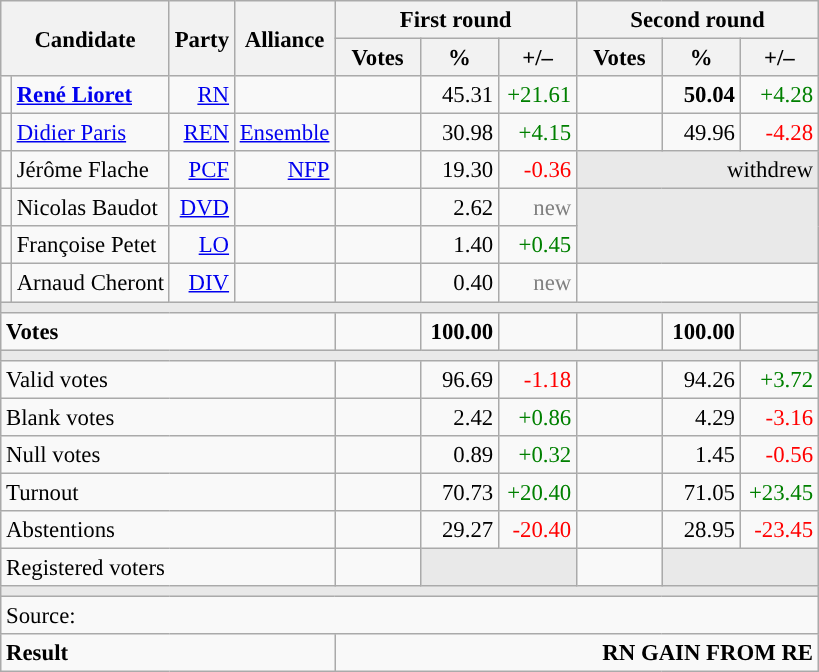<table class="wikitable" style="text-align:right;font-size:95%;">
<tr>
<th rowspan="2" colspan="2">Candidate</th>
<th colspan="1" rowspan="2">Party</th>
<th colspan="1" rowspan="2">Alliance</th>
<th colspan="3">First round</th>
<th colspan="3">Second round</th>
</tr>
<tr>
<th style="width:50px;">Votes</th>
<th style="width:45px;">%</th>
<th style="width:45px;">+/–</th>
<th style="width:50px;">Votes</th>
<th style="width:45px;">%</th>
<th style="width:45px;">+/–</th>
</tr>
<tr>
<td style="color:inherit;background:"></td>
<td style="text-align:left;"><strong><a href='#'>René Lioret</a></strong></td>
<td><a href='#'>RN</a></td>
<td></td>
<td></td>
<td>45.31</td>
<td style="color:green;">+21.61</td>
<td><strong></strong></td>
<td><strong>50.04</strong></td>
<td style="color:green;">+4.28</td>
</tr>
<tr>
<td style="color:inherit;background:"></td>
<td style="text-align:left;"><a href='#'>Didier Paris</a></td>
<td><a href='#'>REN</a></td>
<td><a href='#'>Ensemble</a></td>
<td></td>
<td>30.98</td>
<td style="color:green;">+4.15</td>
<td></td>
<td>49.96</td>
<td style="color:red;">-4.28</td>
</tr>
<tr>
<td style="color:inherit;background:"></td>
<td style="text-align:left;">Jérôme Flache</td>
<td><a href='#'>PCF</a></td>
<td><a href='#'>NFP</a></td>
<td></td>
<td>19.30</td>
<td style="color:red;">-0.36</td>
<td colspan="3" style="background:#E9E9E9;">withdrew</td>
</tr>
<tr>
<td style="color:inherit;background:"></td>
<td style="text-align:left;">Nicolas Baudot</td>
<td><a href='#'>DVD</a></td>
<td></td>
<td></td>
<td>2.62</td>
<td style="color:grey;">new</td>
<td colspan="3" rowspan="2" style="background:#E9E9E9;"></td>
</tr>
<tr>
<td style="color:inherit;background:"></td>
<td style="text-align:left;">Françoise Petet</td>
<td><a href='#'>LO</a></td>
<td></td>
<td></td>
<td>1.40</td>
<td style="color:green;">+0.45</td>
</tr>
<tr>
<td style="color:inherit;background:"></td>
<td style="text-align:left;">Arnaud Cheront</td>
<td><a href='#'>DIV</a></td>
<td></td>
<td></td>
<td>0.40</td>
<td style="color:grey;">new</td>
</tr>
<tr>
<td colspan="10" style="background:#E9E9E9;"></td>
</tr>
<tr style="font-weight:bold;">
<td colspan="4" style="text-align:left;">Votes</td>
<td></td>
<td>100.00</td>
<td></td>
<td></td>
<td>100.00</td>
<td></td>
</tr>
<tr>
<td colspan="10" style="background:#E9E9E9;"></td>
</tr>
<tr>
<td colspan="4" style="text-align:left;">Valid votes</td>
<td></td>
<td>96.69</td>
<td style="color:red;">-1.18</td>
<td></td>
<td>94.26</td>
<td style="color:green;">+3.72</td>
</tr>
<tr>
<td colspan="4" style="text-align:left;">Blank votes</td>
<td></td>
<td>2.42</td>
<td style="color:green;">+0.86</td>
<td></td>
<td>4.29</td>
<td style="color:red;">-3.16</td>
</tr>
<tr>
<td colspan="4" style="text-align:left;">Null votes</td>
<td></td>
<td>0.89</td>
<td style="color:green;">+0.32</td>
<td></td>
<td>1.45</td>
<td style="color:red;">-0.56</td>
</tr>
<tr>
<td colspan="4" style="text-align:left;">Turnout</td>
<td></td>
<td>70.73</td>
<td style="color:green;">+20.40</td>
<td></td>
<td>71.05</td>
<td style="color:green;">+23.45</td>
</tr>
<tr>
<td colspan="4" style="text-align:left;">Abstentions</td>
<td></td>
<td>29.27</td>
<td style="color:red;">-20.40</td>
<td></td>
<td>28.95</td>
<td style="color:red;">-23.45</td>
</tr>
<tr>
<td colspan="4" style="text-align:left;">Registered voters</td>
<td></td>
<td colspan="2" style="background:#E9E9E9;"></td>
<td></td>
<td colspan="2" style="background:#E9E9E9;"></td>
</tr>
<tr>
<td colspan="10" style="background:#E9E9E9;"></td>
</tr>
<tr>
<td colspan="10" style="text-align:left;">Source: </td>
</tr>
<tr style="font-weight:bold">
<td colspan="4" style="text-align:left;">Result</td>
<td colspan="6" style="background-color:">RN GAIN FROM RE</td>
</tr>
</table>
